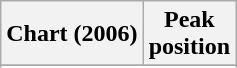<table class="wikitable sortable plainrowheaders" style="text-align:center">
<tr>
<th scope="col">Chart (2006)</th>
<th scope="col">Peak<br> position</th>
</tr>
<tr>
</tr>
<tr>
</tr>
<tr>
</tr>
</table>
